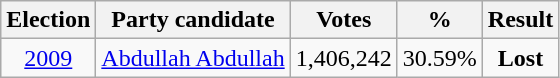<table class="wikitable" style="text-align:center">
<tr>
<th>Election</th>
<th>Party candidate</th>
<th>Votes</th>
<th>%</th>
<th>Result</th>
</tr>
<tr>
<td><a href='#'>2009</a></td>
<td><a href='#'>Abdullah Abdullah</a></td>
<td>1,406,242</td>
<td>30.59%</td>
<td><strong>Lost</strong> </td>
</tr>
</table>
